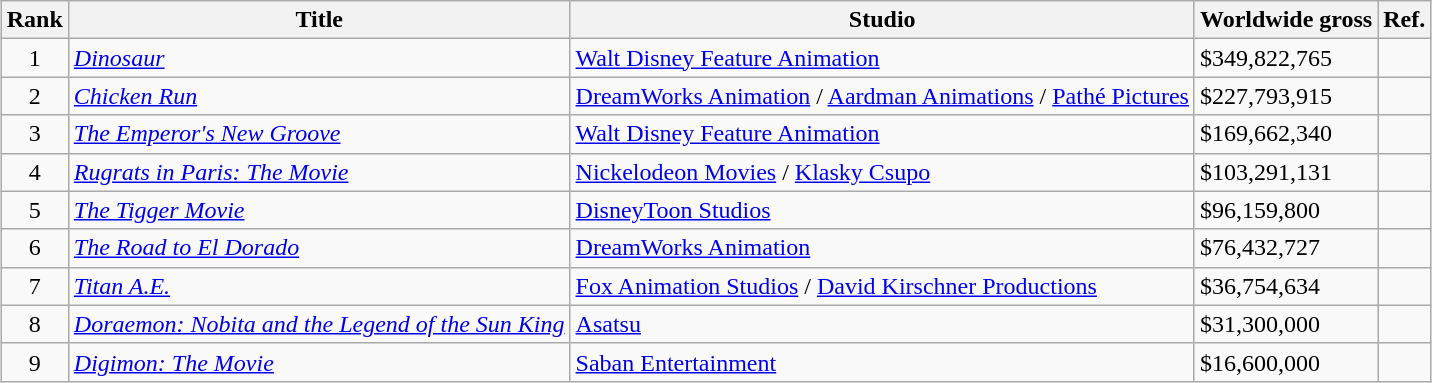<table class="wikitable sortable" style="margin:auto; margin:auto;">
<tr>
<th>Rank</th>
<th>Title</th>
<th>Studio</th>
<th>Worldwide gross</th>
<th>Ref.</th>
</tr>
<tr>
<td align="center">1</td>
<td><em><a href='#'>Dinosaur</a></em></td>
<td><a href='#'>Walt Disney Feature Animation</a></td>
<td>$349,822,765</td>
<td></td>
</tr>
<tr>
<td align="center">2</td>
<td><em><a href='#'>Chicken Run</a></em></td>
<td><a href='#'>DreamWorks Animation</a> / <a href='#'>Aardman Animations</a> / <a href='#'>Pathé Pictures</a></td>
<td>$227,793,915</td>
<td></td>
</tr>
<tr>
<td align="center">3</td>
<td><em><a href='#'>The Emperor's New Groove</a></em></td>
<td><a href='#'>Walt Disney Feature Animation</a></td>
<td>$169,662,340</td>
<td></td>
</tr>
<tr>
<td align="center">4</td>
<td><em><a href='#'>Rugrats in Paris: The Movie</a></em></td>
<td><a href='#'>Nickelodeon Movies</a> / <a href='#'>Klasky Csupo</a></td>
<td>$103,291,131</td>
<td></td>
</tr>
<tr>
<td align="center">5</td>
<td><em><a href='#'>The Tigger Movie</a></em></td>
<td><a href='#'>DisneyToon Studios</a></td>
<td>$96,159,800</td>
<td></td>
</tr>
<tr>
<td align="center">6</td>
<td><em><a href='#'>The Road to El Dorado</a></em></td>
<td><a href='#'>DreamWorks Animation</a></td>
<td>$76,432,727</td>
<td></td>
</tr>
<tr>
<td align="center">7</td>
<td><em><a href='#'>Titan A.E.</a></em></td>
<td><a href='#'>Fox Animation Studios</a> / <a href='#'>David Kirschner Productions</a></td>
<td>$36,754,634</td>
<td></td>
</tr>
<tr>
<td align="center">8</td>
<td><em><a href='#'>Doraemon: Nobita and the Legend of the Sun King</a></em></td>
<td><a href='#'>Asatsu</a></td>
<td>$31,300,000</td>
<td></td>
</tr>
<tr>
<td align="center">9</td>
<td><em><a href='#'>Digimon: The Movie</a></em></td>
<td><a href='#'>Saban Entertainment</a></td>
<td>$16,600,000</td>
<td></td>
</tr>
</table>
